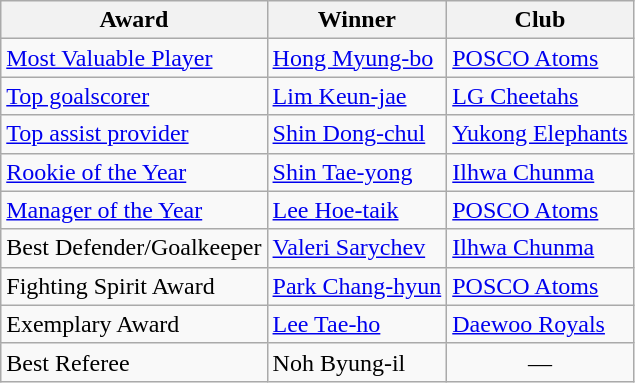<table class="wikitable">
<tr>
<th>Award</th>
<th>Winner</th>
<th>Club</th>
</tr>
<tr>
<td><a href='#'>Most Valuable Player</a></td>
<td> <a href='#'>Hong Myung-bo</a></td>
<td><a href='#'>POSCO Atoms</a></td>
</tr>
<tr>
<td><a href='#'>Top goalscorer</a></td>
<td> <a href='#'>Lim Keun-jae</a></td>
<td><a href='#'>LG Cheetahs</a></td>
</tr>
<tr>
<td><a href='#'>Top assist provider</a></td>
<td> <a href='#'>Shin Dong-chul</a></td>
<td><a href='#'>Yukong Elephants</a></td>
</tr>
<tr>
<td><a href='#'>Rookie of the Year</a></td>
<td> <a href='#'>Shin Tae-yong</a></td>
<td><a href='#'>Ilhwa Chunma</a></td>
</tr>
<tr>
<td><a href='#'>Manager of the Year</a></td>
<td> <a href='#'>Lee Hoe-taik</a></td>
<td><a href='#'>POSCO Atoms</a></td>
</tr>
<tr>
<td>Best Defender/Goalkeeper</td>
<td> <a href='#'>Valeri Sarychev</a></td>
<td><a href='#'>Ilhwa Chunma</a></td>
</tr>
<tr>
<td>Fighting Spirit Award</td>
<td> <a href='#'>Park Chang-hyun</a></td>
<td><a href='#'>POSCO Atoms</a></td>
</tr>
<tr>
<td>Exemplary Award</td>
<td> <a href='#'>Lee Tae-ho</a></td>
<td><a href='#'>Daewoo Royals</a></td>
</tr>
<tr>
<td>Best Referee</td>
<td> Noh Byung-il</td>
<td align="center">—</td>
</tr>
</table>
